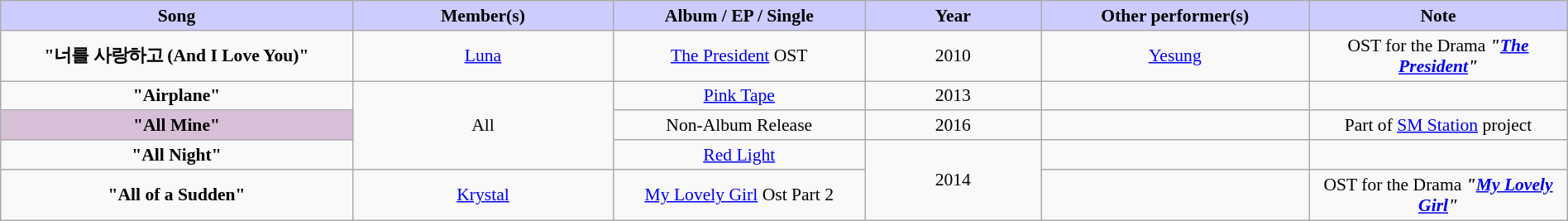<table class="wikitable" style="margin:0.5em auto; clear:both; font-size:.9em; text-align:center; width:100%">
<tr>
<th width="500" style="background: #CCCCFF;">Song</th>
<th width="350" style="background: #CCCCFF;">Member(s)</th>
<th width="350" style="background: #CCCCFF;">Album / EP / Single</th>
<th width="250" style="background: #CCCCFF;">Year</th>
<th width="350" style="background: #CCCCFF;">Other performer(s)</th>
<th width="350" style="background: #CCCCFF;">Note</th>
</tr>
<tr>
<td><strong>"너를 사랑하고 (And I Love You)"</strong></td>
<td><a href='#'>Luna</a></td>
<td><a href='#'>The President</a> OST</td>
<td>2010</td>
<td><a href='#'>Yesung</a></td>
<td>OST for the Drama <strong><em>"<a href='#'>The President</a>"</em></strong></td>
</tr>
<tr>
<td><strong>"Airplane"</strong></td>
<td rowspan="3">All</td>
<td><a href='#'>Pink Tape</a></td>
<td>2013</td>
<td></td>
<td></td>
</tr>
<tr>
<td style="background-color:#D8BFD8"><strong>"All Mine"</strong></td>
<td>Non-Album Release</td>
<td>2016</td>
<td></td>
<td>Part of <a href='#'>SM Station</a> project</td>
</tr>
<tr>
<td><strong>"All Night"</strong></td>
<td><a href='#'>Red Light</a></td>
<td rowspan="2">2014</td>
<td></td>
<td></td>
</tr>
<tr>
<td><strong>"All of a Sudden"</strong></td>
<td><a href='#'>Krystal</a></td>
<td><a href='#'>My Lovely Girl</a> Ost Part 2</td>
<td></td>
<td>OST for the Drama <strong><em>"<a href='#'>My Lovely Girl</a>"</em></strong></td>
</tr>
</table>
